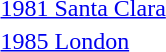<table>
<tr>
<td><a href='#'>1981 Santa Clara</a></td>
<td></td>
<td></td>
<td></td>
</tr>
<tr>
<td><a href='#'>1985 London</a></td>
<td></td>
<td></td>
<td></td>
</tr>
</table>
